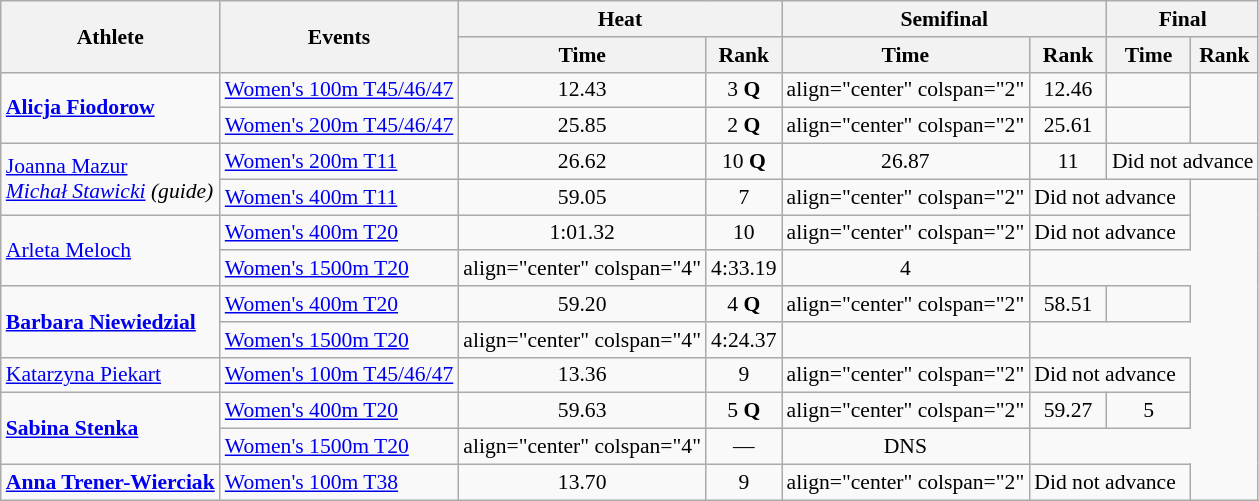<table class=wikitable style="font-size:90%">
<tr>
<th rowspan="2">Athlete</th>
<th rowspan="2">Events</th>
<th colspan="2">Heat</th>
<th colspan="2">Semifinal</th>
<th colspan="2">Final</th>
</tr>
<tr>
<th>Time</th>
<th>Rank</th>
<th>Time</th>
<th>Rank</th>
<th>Time</th>
<th>Rank</th>
</tr>
<tr>
<td rowspan="2"><strong><a href='#'>Alicja Fiodorow</a></strong></td>
<td><a href='#'>Women's 100m T45/46/47</a></td>
<td align="center">12.43</td>
<td align="center">3 <strong>Q</strong></td>
<td>align="center" colspan="2" </td>
<td align="center">12.46</td>
<td align="center"></td>
</tr>
<tr>
<td><a href='#'>Women's 200m T45/46/47</a></td>
<td align="center">25.85</td>
<td align="center">2 <strong>Q</strong></td>
<td>align="center" colspan="2" </td>
<td align="center">25.61</td>
<td align="center"></td>
</tr>
<tr>
<td rowspan="2"><a href='#'>Joanna Mazur</a><br><em><a href='#'>Michał Stawicki</a> (guide)</em></td>
<td><a href='#'>Women's 200m T11</a></td>
<td align="center">26.62</td>
<td align="center">10 <strong>Q</strong></td>
<td align="center">26.87</td>
<td align="center">11</td>
<td colspan=2>Did not advance</td>
</tr>
<tr>
<td><a href='#'>Women's 400m T11</a></td>
<td align="center">59.05</td>
<td align="center">7</td>
<td>align="center" colspan="2" </td>
<td colspan=2>Did not advance</td>
</tr>
<tr>
<td rowspan="2"><a href='#'>Arleta Meloch</a></td>
<td><a href='#'>Women's 400m T20</a></td>
<td align="center">1:01.32</td>
<td align="center">10</td>
<td>align="center" colspan="2" </td>
<td colspan=2>Did not advance</td>
</tr>
<tr>
<td><a href='#'>Women's 1500m T20</a></td>
<td>align="center" colspan="4" </td>
<td align="center">4:33.19</td>
<td align="center">4</td>
</tr>
<tr>
<td rowspan="2"><strong><a href='#'>Barbara Niewiedzial</a></strong></td>
<td><a href='#'>Women's 400m T20</a></td>
<td align="center">59.20</td>
<td align="center">4 <strong>Q</strong></td>
<td>align="center" colspan="2" </td>
<td align="center">58.51</td>
<td align="center"></td>
</tr>
<tr>
<td><a href='#'>Women's 1500m T20</a></td>
<td>align="center" colspan="4" </td>
<td align="center">4:24.37</td>
<td align="center"></td>
</tr>
<tr>
<td><a href='#'>Katarzyna Piekart</a></td>
<td><a href='#'>Women's 100m T45/46/47</a></td>
<td align="center">13.36</td>
<td align="center">9</td>
<td>align="center" colspan="2" </td>
<td colspan=2>Did not advance</td>
</tr>
<tr>
<td rowspan="2"><strong><a href='#'>Sabina Stenka</a></strong></td>
<td><a href='#'>Women's 400m T20</a></td>
<td align="center">59.63</td>
<td align="center">5 <strong>Q</strong></td>
<td>align="center" colspan="2" </td>
<td align="center">59.27</td>
<td align="center">5</td>
</tr>
<tr>
<td><a href='#'>Women's 1500m T20</a></td>
<td>align="center" colspan="4" </td>
<td align="center">—</td>
<td align="center">DNS</td>
</tr>
<tr>
<td><strong><a href='#'>Anna Trener-Wierciak</a></strong></td>
<td><a href='#'>Women's 100m T38</a></td>
<td align="center">13.70</td>
<td align="center">9</td>
<td>align="center" colspan="2" </td>
<td colspan=2>Did not advance</td>
</tr>
</table>
